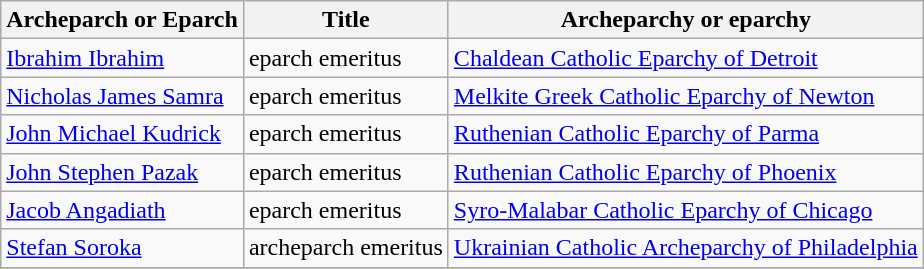<table class="wikitable sortable">
<tr>
<th>Archeparch or Eparch<br></th>
<th>Title</th>
<th>Archeparchy or eparchy</th>
</tr>
<tr>
<td><a href='#'>Ibrahim Ibrahim</a></td>
<td>eparch emeritus</td>
<td><a href='#'>Chaldean Catholic Eparchy of Detroit</a></td>
</tr>
<tr>
<td><a href='#'>Nicholas James Samra</a></td>
<td>eparch emeritus</td>
<td><a href='#'>Melkite Greek Catholic Eparchy of Newton</a></td>
</tr>
<tr>
<td><a href='#'>John Michael Kudrick</a></td>
<td>eparch emeritus</td>
<td><a href='#'>Ruthenian Catholic Eparchy of Parma</a></td>
</tr>
<tr>
<td><a href='#'>John Stephen Pazak</a></td>
<td>eparch emeritus</td>
<td><a href='#'>Ruthenian Catholic Eparchy of Phoenix</a></td>
</tr>
<tr>
<td><a href='#'>Jacob Angadiath</a></td>
<td>eparch emeritus</td>
<td><a href='#'>Syro-Malabar Catholic Eparchy of Chicago</a></td>
</tr>
<tr>
<td><a href='#'>Stefan Soroka</a></td>
<td>archeparch emeritus</td>
<td><a href='#'>Ukrainian Catholic Archeparchy of Philadelphia</a></td>
</tr>
<tr>
</tr>
</table>
